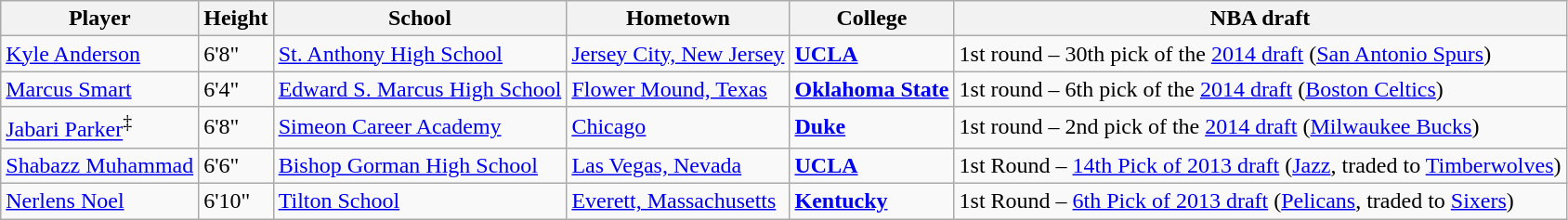<table class="wikitable">
<tr>
<th>Player</th>
<th>Height</th>
<th>School</th>
<th>Hometown</th>
<th>College</th>
<th>NBA draft</th>
</tr>
<tr>
<td><a href='#'>Kyle Anderson</a></td>
<td>6'8"</td>
<td><a href='#'>St. Anthony High School</a></td>
<td><a href='#'>Jersey City, New Jersey</a></td>
<td><strong><a href='#'>UCLA</a></strong></td>
<td>1st round – 30th pick of the <a href='#'>2014 draft</a> (<a href='#'>San Antonio Spurs</a>)</td>
</tr>
<tr>
<td><a href='#'>Marcus Smart</a></td>
<td>6'4"</td>
<td><a href='#'>Edward S. Marcus High School</a></td>
<td><a href='#'>Flower Mound, Texas</a></td>
<td><strong><a href='#'>Oklahoma State</a></strong></td>
<td>1st round – 6th pick of the <a href='#'>2014 draft</a> (<a href='#'>Boston Celtics</a>)</td>
</tr>
<tr>
<td><a href='#'>Jabari Parker</a><sup>‡</sup></td>
<td>6'8"</td>
<td><a href='#'>Simeon Career Academy</a></td>
<td><a href='#'>Chicago</a></td>
<td><strong><a href='#'>Duke</a></strong></td>
<td>1st round – 2nd pick of the <a href='#'>2014 draft</a> (<a href='#'>Milwaukee Bucks</a>)</td>
</tr>
<tr>
<td><a href='#'>Shabazz Muhammad</a></td>
<td>6'6"</td>
<td><a href='#'>Bishop Gorman High School</a></td>
<td><a href='#'>Las Vegas, Nevada</a></td>
<td><strong><a href='#'>UCLA</a></strong></td>
<td>1st Round – <a href='#'>14th Pick of 2013 draft</a> (<a href='#'>Jazz</a>, traded to <a href='#'>Timberwolves</a>)</td>
</tr>
<tr>
<td><a href='#'>Nerlens Noel</a></td>
<td>6'10"</td>
<td><a href='#'>Tilton School</a></td>
<td><a href='#'>Everett, Massachusetts</a></td>
<td><strong><a href='#'>Kentucky</a></strong></td>
<td>1st Round – <a href='#'>6th Pick of 2013 draft</a> (<a href='#'>Pelicans</a>, traded to <a href='#'>Sixers</a>)</td>
</tr>
</table>
